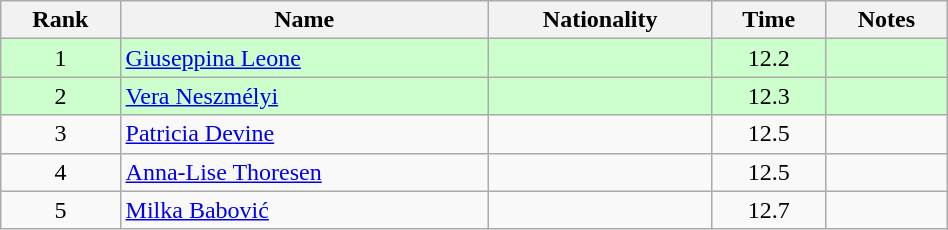<table class="wikitable sortable" style="text-align:center;width: 50%">
<tr>
<th>Rank</th>
<th>Name</th>
<th>Nationality</th>
<th>Time</th>
<th>Notes</th>
</tr>
<tr bgcolor=ccffcc>
<td>1</td>
<td align=left><a href='#'>Giuseppina Leone</a></td>
<td align=left></td>
<td>12.2</td>
<td></td>
</tr>
<tr bgcolor=ccffcc>
<td>2</td>
<td align=left><a href='#'>Vera Neszmélyi</a></td>
<td align=left></td>
<td>12.3</td>
<td></td>
</tr>
<tr>
<td>3</td>
<td align=left><a href='#'>Patricia Devine</a></td>
<td align=left></td>
<td>12.5</td>
<td></td>
</tr>
<tr>
<td>4</td>
<td align=left><a href='#'>Anna-Lise Thoresen</a></td>
<td align=left></td>
<td>12.5</td>
<td></td>
</tr>
<tr>
<td>5</td>
<td align=left><a href='#'>Milka Babović</a></td>
<td align=left></td>
<td>12.7</td>
<td></td>
</tr>
</table>
